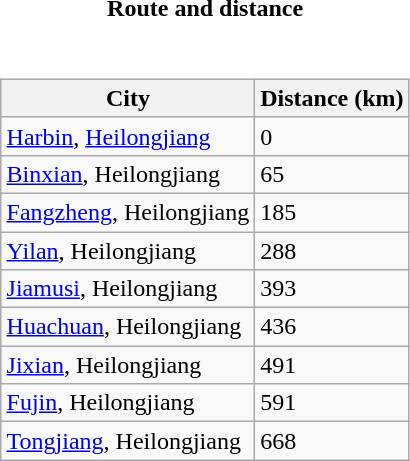<table style="font-size:100%;">
<tr>
<td style="width:33%; text-align:center;"><strong>Route and distance</strong></td>
</tr>
<tr valign="top">
<td><br><table class="wikitable sortable" style="margin-left:auto;margin-right:auto">
<tr style="background:#ececec;">
<th>City</th>
<th>Distance (km)</th>
</tr>
<tr>
<td><a href='#'>Harbin</a>, <a href='#'>Heilongjiang</a></td>
<td>0</td>
</tr>
<tr>
<td><a href='#'>Binxian</a>, Heilongjiang</td>
<td>65</td>
</tr>
<tr>
<td><a href='#'>Fangzheng</a>, Heilongjiang</td>
<td>185</td>
</tr>
<tr>
<td><a href='#'>Yilan</a>, Heilongjiang</td>
<td>288</td>
</tr>
<tr>
<td><a href='#'>Jiamusi</a>, Heilongjiang</td>
<td>393</td>
</tr>
<tr>
<td><a href='#'>Huachuan</a>, Heilongjiang</td>
<td>436</td>
</tr>
<tr>
<td><a href='#'>Jixian</a>, Heilongjiang</td>
<td>491</td>
</tr>
<tr>
<td><a href='#'>Fujin</a>, Heilongjiang</td>
<td>591</td>
</tr>
<tr>
<td><a href='#'>Tongjiang</a>, Heilongjiang</td>
<td>668</td>
</tr>
</table>
</td>
</tr>
</table>
